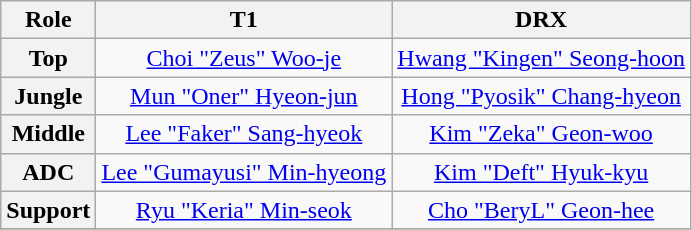<table class="wikitable plainrowheaders" style="text-align:center;margin:0">
<tr>
<th>Role</th>
<th>T1</th>
<th>DRX</th>
</tr>
<tr>
<th scope=row style="text-align:center">Top</th>
<td><a href='#'>Choi "Zeus" Woo-je</a></td>
<td><a href='#'>Hwang "Kingen" Seong-hoon</a></td>
</tr>
<tr>
<th scope=row style="text-align:center">Jungle</th>
<td><a href='#'>Mun "Oner" Hyeon-jun</a></td>
<td><a href='#'>Hong "Pyosik" Chang-hyeon</a></td>
</tr>
<tr>
<th scope=row style="text-align:center">Middle</th>
<td><a href='#'>Lee "Faker" Sang-hyeok</a></td>
<td><a href='#'>Kim "Zeka" Geon-woo</a></td>
</tr>
<tr>
<th scope=row style="text-align:center">ADC</th>
<td><a href='#'>Lee "Gumayusi" Min-hyeong</a></td>
<td><a href='#'>Kim "Deft" Hyuk-kyu</a></td>
</tr>
<tr>
<th scope=row style="text-align:center">Support</th>
<td><a href='#'>Ryu "Keria" Min-seok</a></td>
<td><a href='#'>Cho "BeryL" Geon-hee</a></td>
</tr>
<tr>
</tr>
</table>
